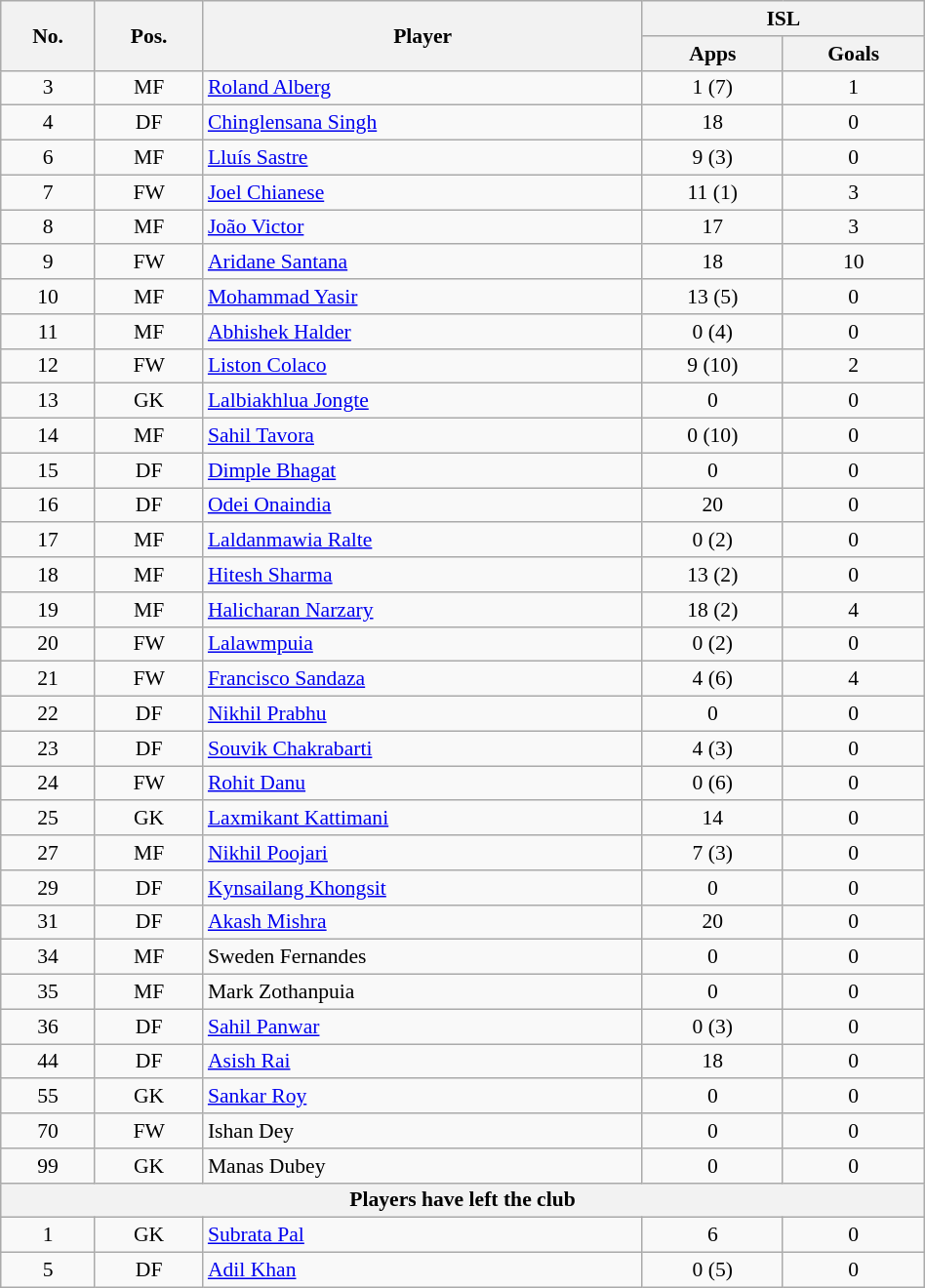<table class="wikitable sortable"  style="text-align:center; font-size:90%; width:50%;">
<tr>
<th rowspan=2 text-align:center;">No.</th>
<th rowspan=2 text-align:center;">Pos.</th>
<th rowspan=2 text-align:center;">Player</th>
<th colspan=2 text-align:center;">ISL</th>
</tr>
<tr>
<th style="text-align:center;">Apps</th>
<th style="text-align:center;">Goals</th>
</tr>
<tr>
<td>3</td>
<td>MF</td>
<td align=left> <a href='#'>Roland Alberg</a></td>
<td>1 (7)</td>
<td>1</td>
</tr>
<tr>
<td>4</td>
<td>DF</td>
<td align=left> <a href='#'>Chinglensana Singh</a></td>
<td>18</td>
<td>0</td>
</tr>
<tr>
<td>6</td>
<td>MF</td>
<td align=left> <a href='#'>Lluís Sastre</a></td>
<td>9 (3)</td>
<td>0</td>
</tr>
<tr>
<td>7</td>
<td>FW</td>
<td align=left> <a href='#'>Joel Chianese</a></td>
<td>11 (1)</td>
<td>3</td>
</tr>
<tr>
<td>8</td>
<td>MF</td>
<td align=left> <a href='#'>João Victor</a></td>
<td>17</td>
<td>3</td>
</tr>
<tr>
<td>9</td>
<td>FW</td>
<td align=left> <a href='#'>Aridane Santana</a></td>
<td>18</td>
<td>10</td>
</tr>
<tr>
<td>10</td>
<td>MF</td>
<td align=left> <a href='#'>Mohammad Yasir</a></td>
<td>13 (5)</td>
<td>0</td>
</tr>
<tr>
<td>11</td>
<td>MF</td>
<td align=left> <a href='#'>Abhishek Halder</a></td>
<td>0 (4)</td>
<td>0</td>
</tr>
<tr>
<td>12</td>
<td>FW</td>
<td align=left> <a href='#'>Liston Colaco</a></td>
<td>9 (10)</td>
<td>2</td>
</tr>
<tr>
<td>13</td>
<td>GK</td>
<td align=left> <a href='#'>Lalbiakhlua Jongte</a></td>
<td>0</td>
<td>0</td>
</tr>
<tr>
<td>14</td>
<td>MF</td>
<td align=left> <a href='#'>Sahil Tavora</a></td>
<td>0 (10)</td>
<td>0</td>
</tr>
<tr>
<td>15</td>
<td>DF</td>
<td align=left> <a href='#'>Dimple Bhagat</a></td>
<td>0</td>
<td>0</td>
</tr>
<tr>
<td>16</td>
<td>DF</td>
<td align=left> <a href='#'>Odei Onaindia</a></td>
<td>20</td>
<td>0</td>
</tr>
<tr>
<td>17</td>
<td>MF</td>
<td align=left> <a href='#'>Laldanmawia Ralte</a></td>
<td>0 (2)</td>
<td>0</td>
</tr>
<tr>
<td>18</td>
<td>MF</td>
<td align=left> <a href='#'>Hitesh Sharma</a></td>
<td>13 (2)</td>
<td>0</td>
</tr>
<tr>
<td>19</td>
<td>MF</td>
<td align=left> <a href='#'>Halicharan Narzary</a></td>
<td>18 (2)</td>
<td>4</td>
</tr>
<tr>
<td>20</td>
<td>FW</td>
<td align=left> <a href='#'>Lalawmpuia</a></td>
<td>0 (2)</td>
<td>0</td>
</tr>
<tr>
<td>21</td>
<td>FW</td>
<td align=left> <a href='#'>Francisco Sandaza</a></td>
<td>4 (6)</td>
<td>4</td>
</tr>
<tr>
<td>22</td>
<td>DF</td>
<td align=left> <a href='#'>Nikhil Prabhu</a></td>
<td>0</td>
<td>0</td>
</tr>
<tr>
<td>23</td>
<td>DF</td>
<td align=left> <a href='#'>Souvik Chakrabarti</a></td>
<td>4 (3)</td>
<td>0</td>
</tr>
<tr>
<td>24</td>
<td>FW</td>
<td align=left> <a href='#'>Rohit Danu</a></td>
<td>0 (6)</td>
<td>0</td>
</tr>
<tr>
<td>25</td>
<td>GK</td>
<td align=left> <a href='#'>Laxmikant Kattimani</a></td>
<td>14</td>
<td>0</td>
</tr>
<tr>
<td>27</td>
<td>MF</td>
<td align=left> <a href='#'>Nikhil Poojari</a></td>
<td>7 (3)</td>
<td>0</td>
</tr>
<tr>
<td>29</td>
<td>DF</td>
<td align=left> <a href='#'>Kynsailang Khongsit</a></td>
<td>0</td>
<td>0</td>
</tr>
<tr>
<td>31</td>
<td>DF</td>
<td align=left> <a href='#'>Akash Mishra</a></td>
<td>20</td>
<td>0</td>
</tr>
<tr>
<td>34</td>
<td>MF</td>
<td align=left> Sweden Fernandes</td>
<td>0</td>
<td>0</td>
</tr>
<tr>
<td>35</td>
<td>MF</td>
<td align=left> Mark Zothanpuia</td>
<td>0</td>
<td>0</td>
</tr>
<tr>
<td>36</td>
<td>DF</td>
<td align=left> <a href='#'>Sahil Panwar</a></td>
<td>0 (3)</td>
<td>0</td>
</tr>
<tr>
<td>44</td>
<td>DF</td>
<td align=left> <a href='#'>Asish Rai</a></td>
<td>18</td>
<td>0</td>
</tr>
<tr>
<td>55</td>
<td>GK</td>
<td align=left> <a href='#'>Sankar Roy</a></td>
<td>0</td>
<td>0</td>
</tr>
<tr>
<td>70</td>
<td>FW</td>
<td align=left> Ishan Dey</td>
<td>0</td>
<td>0</td>
</tr>
<tr>
<td>99</td>
<td>GK</td>
<td align=left> Manas Dubey</td>
<td>0</td>
<td>0</td>
</tr>
<tr>
<th colspan=15>Players have left the club</th>
</tr>
<tr>
<td>1</td>
<td>GK</td>
<td align=left> <a href='#'>Subrata Pal</a></td>
<td>6</td>
<td>0</td>
</tr>
<tr>
<td>5</td>
<td>DF</td>
<td align=left> <a href='#'>Adil Khan</a></td>
<td>0 (5)</td>
<td>0</td>
</tr>
</table>
